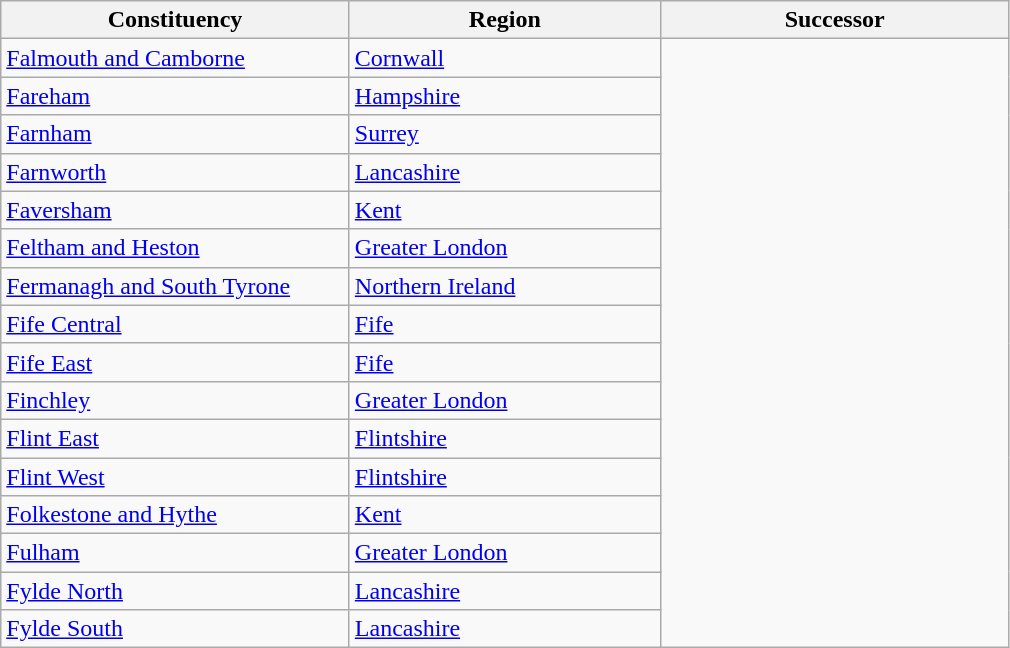<table class="wikitable">
<tr>
<th width="225px">Constituency</th>
<th width="200px">Region</th>
<th width="225px">Successor</th>
</tr>
<tr>
<td><a href='#'>Falmouth and Camborne</a></td>
<td><a href='#'>Cornwall</a></td>
</tr>
<tr>
<td><a href='#'>Fareham</a></td>
<td><a href='#'>Hampshire</a></td>
</tr>
<tr>
<td><a href='#'>Farnham</a></td>
<td><a href='#'>Surrey</a></td>
</tr>
<tr>
<td><a href='#'>Farnworth</a></td>
<td><a href='#'>Lancashire</a></td>
</tr>
<tr>
<td><a href='#'>Faversham</a></td>
<td><a href='#'>Kent</a></td>
</tr>
<tr>
<td><a href='#'>Feltham and Heston</a></td>
<td><a href='#'>Greater London</a></td>
</tr>
<tr>
<td><a href='#'>Fermanagh and South Tyrone</a></td>
<td><a href='#'>Northern Ireland</a></td>
</tr>
<tr>
<td><a href='#'>Fife Central</a></td>
<td><a href='#'>Fife</a></td>
</tr>
<tr>
<td><a href='#'>Fife East</a></td>
<td><a href='#'>Fife</a></td>
</tr>
<tr>
<td><a href='#'>Finchley</a></td>
<td><a href='#'>Greater London</a></td>
</tr>
<tr>
<td><a href='#'>Flint East</a></td>
<td><a href='#'>Flintshire</a></td>
</tr>
<tr>
<td><a href='#'>Flint West</a></td>
<td><a href='#'>Flintshire</a></td>
</tr>
<tr>
<td><a href='#'>Folkestone and Hythe</a></td>
<td><a href='#'>Kent</a></td>
</tr>
<tr>
<td><a href='#'>Fulham</a></td>
<td><a href='#'>Greater London</a></td>
</tr>
<tr>
<td><a href='#'>Fylde North</a></td>
<td><a href='#'>Lancashire</a></td>
</tr>
<tr>
<td><a href='#'>Fylde South</a></td>
<td><a href='#'>Lancashire</a></td>
</tr>
</table>
